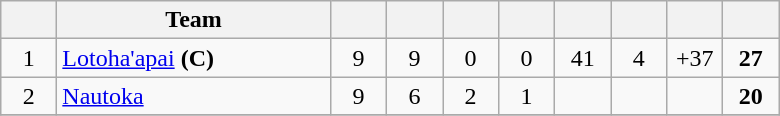<table class="wikitable" style="text-align: center;">
<tr>
<th width=30></th>
<th width=175>Team</th>
<th width=30></th>
<th width=30></th>
<th width=30></th>
<th width=30></th>
<th width=30></th>
<th width=30></th>
<th width=30></th>
<th width=30></th>
</tr>
<tr bc=#D0F0C0>
<td>1</td>
<td align=left><a href='#'>Lotoha'apai</a> <strong>(C)</strong></td>
<td>9</td>
<td>9</td>
<td>0</td>
<td>0</td>
<td>41</td>
<td>4</td>
<td>+37</td>
<td><strong>27</strong></td>
</tr>
<tr>
<td>2</td>
<td align=left><a href='#'>Nautoka</a></td>
<td>9</td>
<td>6</td>
<td>2</td>
<td>1</td>
<td></td>
<td></td>
<td></td>
<td><strong>20</strong></td>
</tr>
<tr>
</tr>
</table>
